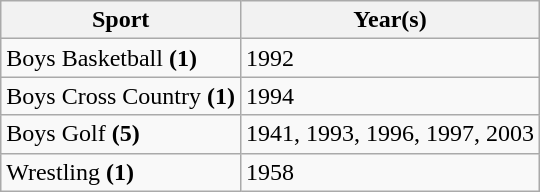<table class="wikitable">
<tr>
<th>Sport</th>
<th>Year(s)</th>
</tr>
<tr>
<td>Boys Basketball <strong>(1)</strong></td>
<td>1992</td>
</tr>
<tr>
<td>Boys Cross Country <strong>(1)</strong></td>
<td>1994</td>
</tr>
<tr>
<td>Boys Golf <strong>(5)</strong></td>
<td>1941, 1993, 1996, 1997, 2003</td>
</tr>
<tr>
<td>Wrestling <strong>(1)</strong></td>
<td>1958</td>
</tr>
</table>
